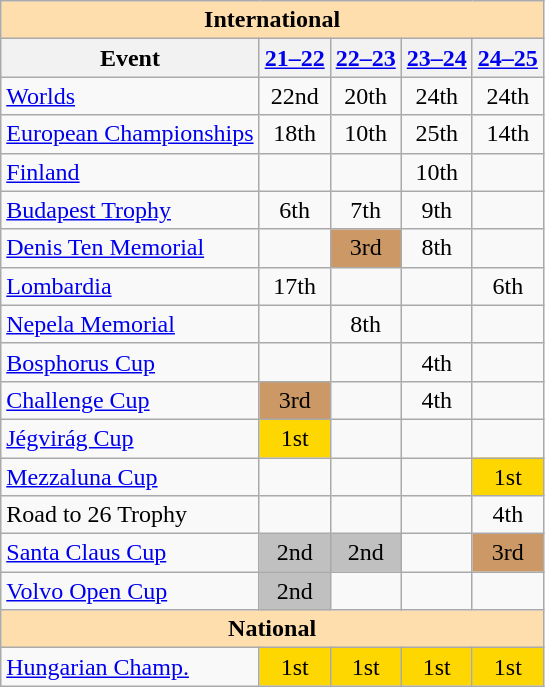<table class="wikitable" style="text-align:center">
<tr>
<th colspan="5" style="background-color: #ffdead; " align="center">International</th>
</tr>
<tr>
<th>Event</th>
<th><a href='#'>21–22</a></th>
<th><a href='#'>22–23</a></th>
<th><a href='#'>23–24</a></th>
<th><a href='#'>24–25</a></th>
</tr>
<tr>
<td align=left><a href='#'>Worlds</a></td>
<td>22nd</td>
<td>20th</td>
<td>24th</td>
<td>24th</td>
</tr>
<tr>
<td align=left><a href='#'>European Championships</a></td>
<td>18th</td>
<td>10th</td>
<td>25th</td>
<td>14th</td>
</tr>
<tr>
<td align=left> <a href='#'>Finland</a></td>
<td></td>
<td></td>
<td>10th</td>
<td></td>
</tr>
<tr>
<td align=left> <a href='#'>Budapest Trophy</a></td>
<td>6th</td>
<td>7th</td>
<td>9th</td>
<td></td>
</tr>
<tr>
<td align=left> <a href='#'>Denis Ten Memorial</a></td>
<td></td>
<td bgcolor=cc9966>3rd</td>
<td>8th</td>
<td></td>
</tr>
<tr>
<td align="left"> <a href='#'>Lombardia</a></td>
<td>17th</td>
<td></td>
<td></td>
<td>6th</td>
</tr>
<tr>
<td align=left> <a href='#'>Nepela Memorial</a></td>
<td></td>
<td>8th</td>
<td></td>
<td></td>
</tr>
<tr>
<td align=left><a href='#'>Bosphorus Cup</a></td>
<td></td>
<td></td>
<td>4th</td>
<td></td>
</tr>
<tr>
<td align=left><a href='#'>Challenge Cup</a></td>
<td bgcolor=cc9966>3rd</td>
<td></td>
<td>4th</td>
<td></td>
</tr>
<tr>
<td align=left><a href='#'>Jégvirág Cup</a></td>
<td bgcolor=gold>1st</td>
<td></td>
<td></td>
<td></td>
</tr>
<tr>
<td align=left><a href='#'>Mezzaluna Cup</a></td>
<td></td>
<td></td>
<td></td>
<td bgcolor=gold>1st</td>
</tr>
<tr>
<td align=left>Road to 26 Trophy</td>
<td></td>
<td></td>
<td></td>
<td>4th</td>
</tr>
<tr>
<td align=left><a href='#'>Santa Claus Cup</a></td>
<td bgcolor=silver>2nd</td>
<td bgcolor=silver>2nd</td>
<td></td>
<td bgcolor=cc9966>3rd</td>
</tr>
<tr>
<td align=left><a href='#'>Volvo Open Cup</a></td>
<td bgcolor=silver>2nd</td>
<td></td>
<td></td>
<td></td>
</tr>
<tr>
<th colspan="5" style="background-color: #ffdead; " align="center">National</th>
</tr>
<tr>
<td align=left><a href='#'>Hungarian Champ.</a></td>
<td bgcolor=gold>1st</td>
<td bgcolor=gold>1st</td>
<td bgcolor=gold>1st</td>
<td bgcolor=gold>1st</td>
</tr>
</table>
